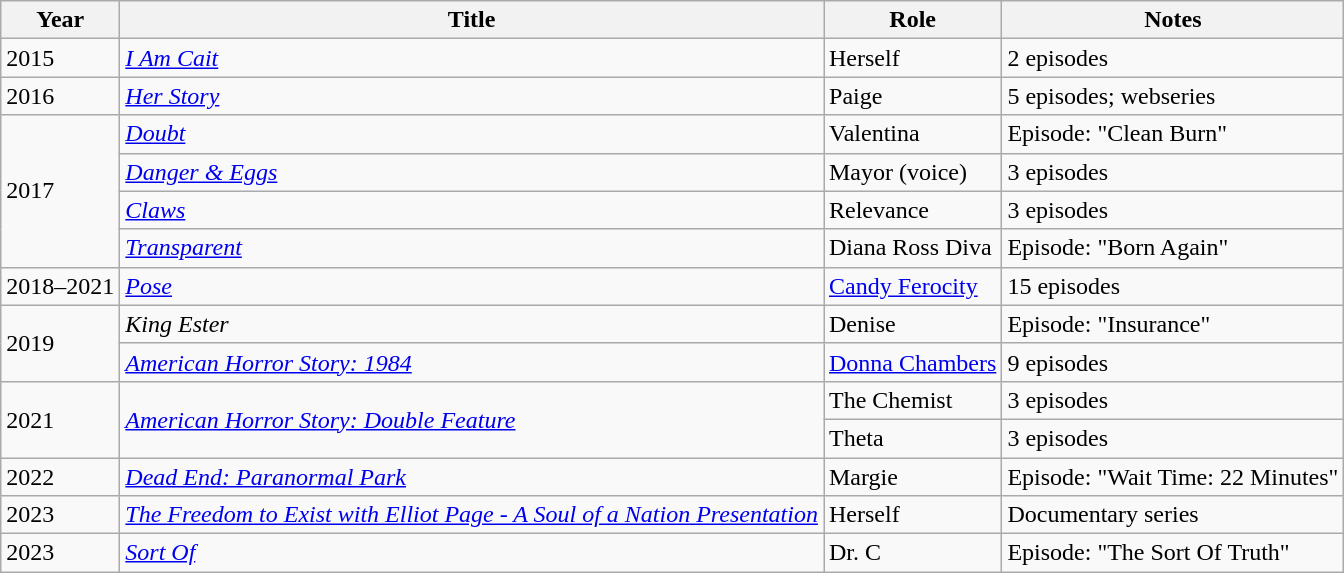<table class="wikitable sortable plainrowheaders">
<tr>
<th scope="col">Year</th>
<th scope="col">Title</th>
<th scope="col">Role</th>
<th scope="col" class="unsortable">Notes</th>
</tr>
<tr>
<td>2015</td>
<td><em><a href='#'>I Am Cait</a></em></td>
<td>Herself</td>
<td>2 episodes</td>
</tr>
<tr>
<td>2016</td>
<td><em><a href='#'>Her Story</a></em></td>
<td>Paige</td>
<td>5 episodes; webseries</td>
</tr>
<tr>
<td rowspan="4">2017</td>
<td><em><a href='#'>Doubt</a></em></td>
<td>Valentina</td>
<td>Episode: "Clean Burn"</td>
</tr>
<tr>
<td><em><a href='#'>Danger & Eggs</a></em></td>
<td>Mayor (voice)</td>
<td>3 episodes</td>
</tr>
<tr>
<td><em><a href='#'>Claws</a></em></td>
<td>Relevance</td>
<td>3 episodes</td>
</tr>
<tr>
<td><em><a href='#'>Transparent</a></em></td>
<td>Diana Ross Diva</td>
<td>Episode: "Born Again"</td>
</tr>
<tr>
<td>2018–2021</td>
<td><em><a href='#'>Pose</a></em></td>
<td><a href='#'>Candy Ferocity</a></td>
<td>15 episodes</td>
</tr>
<tr>
<td rowspan="2">2019</td>
<td><em>King Ester</em></td>
<td>Denise</td>
<td>Episode: "Insurance"</td>
</tr>
<tr>
<td><em><a href='#'>American Horror Story: 1984</a></em></td>
<td><a href='#'>Donna Chambers</a></td>
<td>9 episodes</td>
</tr>
<tr>
<td rowspan="2">2021</td>
<td rowspan="2"><em><a href='#'>American Horror Story: Double Feature</a></em></td>
<td>The Chemist</td>
<td>3 episodes</td>
</tr>
<tr>
<td>Theta</td>
<td>3 episodes</td>
</tr>
<tr>
<td>2022</td>
<td><em><a href='#'>Dead End: Paranormal Park</a></em></td>
<td>Margie</td>
<td>Episode: "Wait Time: 22 Minutes"</td>
</tr>
<tr>
<td>2023</td>
<td><em><a href='#'>The Freedom to Exist with Elliot Page - A Soul of a Nation Presentation</a></em></td>
<td>Herself</td>
<td>Documentary series</td>
</tr>
<tr>
<td>2023</td>
<td><em><a href='#'>Sort Of</a></em></td>
<td>Dr. C</td>
<td>Episode: "The Sort Of Truth"</td>
</tr>
</table>
